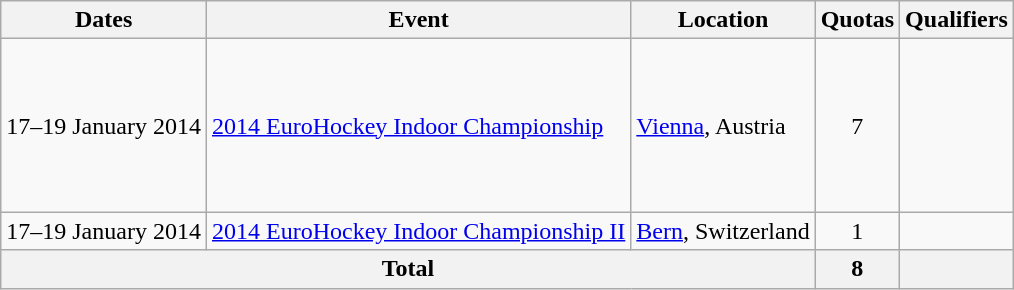<table class="wikitable">
<tr>
<th>Dates</th>
<th>Event</th>
<th>Location</th>
<th>Quotas</th>
<th>Qualifiers</th>
</tr>
<tr>
<td>17–19 January 2014</td>
<td><a href='#'>2014 EuroHockey Indoor Championship</a></td>
<td><a href='#'>Vienna</a>, Austria</td>
<td align=center>7</td>
<td><br><br><br><br><br><br></td>
</tr>
<tr>
<td>17–19 January 2014</td>
<td><a href='#'>2014 EuroHockey Indoor Championship II</a></td>
<td><a href='#'>Bern</a>, Switzerland</td>
<td align=center>1</td>
<td></td>
</tr>
<tr>
<th colspan=3>Total</th>
<th>8</th>
<th></th>
</tr>
</table>
